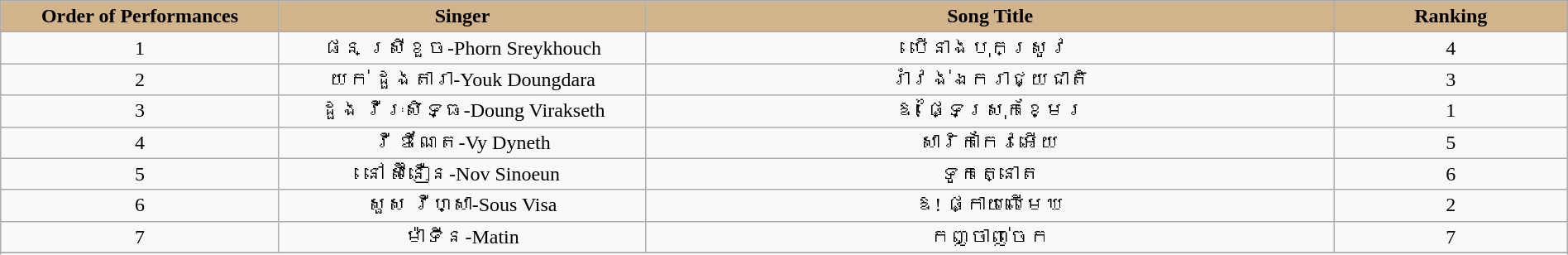<table class="wikitable sortable mw-collapsible" width="100%" style="text-align:center">
<tr align=center style="background:tan">
<td style="width:5%"><strong>Order of Performances</strong></td>
<td style="width:8%"><strong>Singer</strong></td>
<td style="width:15%"><strong>Song Title</strong></td>
<td style="width:5%"><strong>Ranking</strong></td>
</tr>
<tr>
<td>1</td>
<td>ផន ស្រីខួច-Phorn Sreykhouch</td>
<td>បើនាងបុកស្រូវ</td>
<td>4</td>
</tr>
<tr align="center">
<td>2</td>
<td>យក់ ដួងតារា-Youk Doungdara</td>
<td>រាំវង់ឯករាជ្យជាតិ</td>
<td>3</td>
</tr>
<tr align="center">
<td>3</td>
<td>ដួង វីរៈសិទ្ធ-Doung Virakseth</td>
<td>ឱ! ផ្ទៃស្រុកខ្មែរ</td>
<td>1</td>
</tr>
<tr align="center">
<td>4</td>
<td>វី ឌីណែត-Vy Dyneth</td>
<td>សារិកាកែវអើយ</td>
<td>5</td>
</tr>
<tr align="center">
<td>5</td>
<td>នៅ ស៊ីនឿន-Nov Sinoeun</td>
<td>ទូកត្នោត</td>
<td>6</td>
</tr>
<tr align="center">
<td>6</td>
<td>សួស វីហ្សា-Sous Visa</td>
<td>ឱ! ផ្កាយលើមេឃ</td>
<td>2</td>
</tr>
<tr align="center">
<td>7</td>
<td>ម៉ាទីន-Matin</td>
<td>កញ្ចាញ់ចេក</td>
<td>7</td>
</tr>
<tr align="center">
</tr>
<tr>
</tr>
</table>
